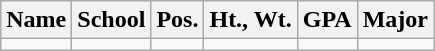<table class="wikitable">
<tr>
<th>Name</th>
<th>School</th>
<th>Pos.</th>
<th>Ht., Wt.</th>
<th>GPA</th>
<th>Major</th>
</tr>
<tr>
<td></td>
<td></td>
<td></td>
<td></td>
<td></td>
<td></td>
</tr>
</table>
